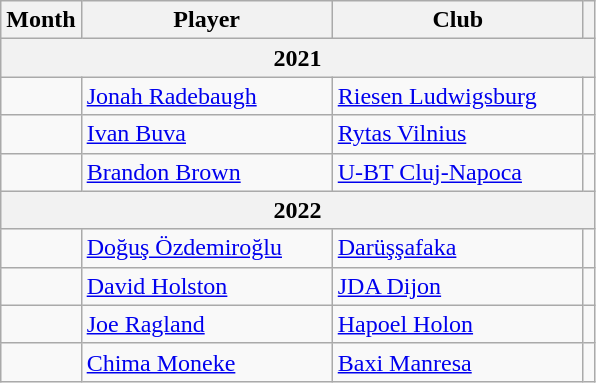<table class="wikitable">
<tr>
<th>Month</th>
<th width=160>Player</th>
<th width=160>Club</th>
<th></th>
</tr>
<tr>
<th colspan=4>2021</th>
</tr>
<tr>
<td></td>
<td> <a href='#'>Jonah Radebaugh</a></td>
<td> <a href='#'>Riesen Ludwigsburg</a></td>
<td></td>
</tr>
<tr>
<td></td>
<td> <a href='#'>Ivan Buva</a></td>
<td> <a href='#'>Rytas Vilnius</a></td>
<td></td>
</tr>
<tr>
<td></td>
<td> <a href='#'>Brandon Brown</a></td>
<td> <a href='#'>U-BT Cluj-Napoca</a></td>
<td></td>
</tr>
<tr>
<th colspan=4>2022</th>
</tr>
<tr>
<td></td>
<td> <a href='#'>Doğuş Özdemiroğlu</a></td>
<td> <a href='#'>Darüşşafaka</a></td>
<td></td>
</tr>
<tr>
<td></td>
<td> <a href='#'>David Holston</a></td>
<td> <a href='#'>JDA Dijon</a></td>
<td></td>
</tr>
<tr>
<td></td>
<td> <a href='#'>Joe Ragland</a></td>
<td> <a href='#'>Hapoel Holon</a></td>
<td></td>
</tr>
<tr>
<td></td>
<td> <a href='#'>Chima Moneke</a></td>
<td> <a href='#'>Baxi Manresa</a></td>
<td></td>
</tr>
</table>
